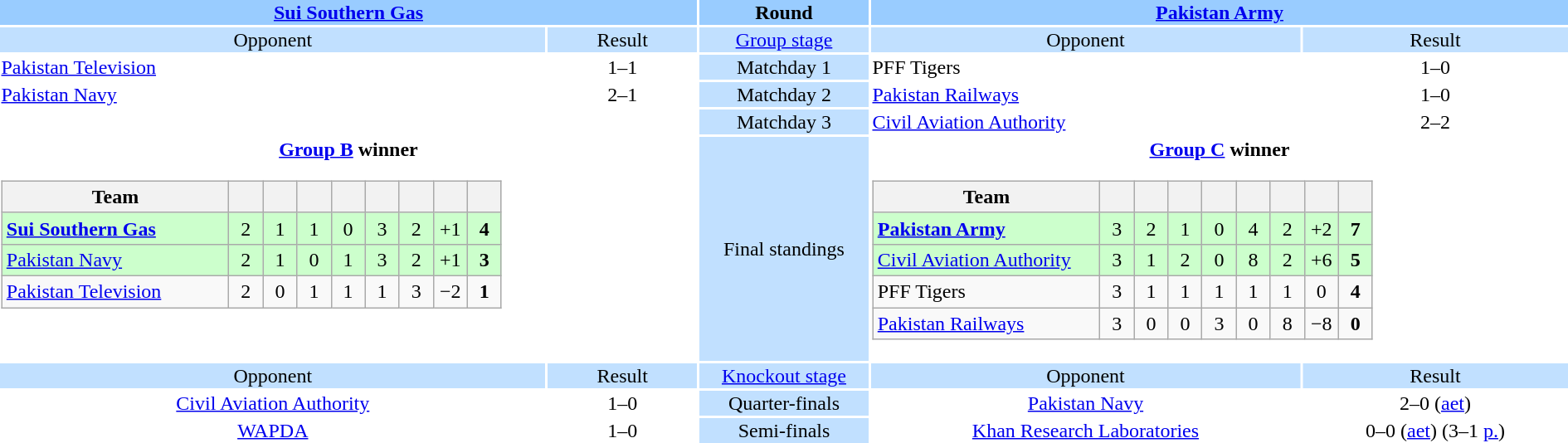<table style="width:100%;text-align:center">
<tr style="vertical-align:top;background:#9cf">
<th colspan=2 style="width:1*"><a href='#'>Sui Southern Gas</a></th>
<th>Round</th>
<th colspan=2 style="width:1*"><a href='#'>Pakistan Army</a></th>
</tr>
<tr style="vertical-align:top;background:#c1e0ff">
<td>Opponent</td>
<td>Result</td>
<td><a href='#'>Group stage</a></td>
<td>Opponent</td>
<td>Result</td>
</tr>
<tr>
<td align=left><a href='#'>Pakistan Television</a></td>
<td>1–1</td>
<td style="background:#c1e0ff">Matchday 1</td>
<td align=left>PFF Tigers</td>
<td>1–0</td>
</tr>
<tr>
<td align=left><a href='#'>Pakistan Navy</a></td>
<td>2–1</td>
<td style="background:#c1e0ff">Matchday 2</td>
<td align=left><a href='#'>Pakistan Railways</a></td>
<td>1–0</td>
</tr>
<tr>
<td align=left></td>
<td></td>
<td style="background:#c1e0ff">Matchday 3</td>
<td align=left><a href='#'>Civil Aviation Authority</a></td>
<td>2–2</td>
</tr>
<tr>
<td colspan="2" style="text-align:center;vertical-align:top"><strong><a href='#'>Group B</a> winner</strong><br><table class="wikitable" style="text-align:center">
<tr>
<th style="width:175px">Team</th>
<th width="20"></th>
<th width="20"></th>
<th width="20"></th>
<th width="20"></th>
<th width="20"></th>
<th width="20"></th>
<th width="20"></th>
<th width="20"></th>
</tr>
<tr style="background:#cfc">
<td align=left><strong><a href='#'>Sui Southern Gas</a></strong></td>
<td>2</td>
<td>1</td>
<td>1</td>
<td>0</td>
<td>3</td>
<td>2</td>
<td>+1</td>
<td><strong>4</strong></td>
</tr>
<tr style="background:#cfc">
<td align=left><a href='#'>Pakistan Navy</a></td>
<td>2</td>
<td>1</td>
<td>0</td>
<td>1</td>
<td>3</td>
<td>2</td>
<td>+1</td>
<td><strong>3</strong></td>
</tr>
<tr>
<td align=left><a href='#'>Pakistan Television</a></td>
<td>2</td>
<td>0</td>
<td>1</td>
<td>1</td>
<td>1</td>
<td>3</td>
<td>−2</td>
<td><strong>1</strong></td>
</tr>
</table>
</td>
<td style="background:#c1e0ff">Final standings</td>
<td colspan="2" style="text-align:center;vertical-align:top"><strong><a href='#'>Group C</a> winner</strong><br><table class="wikitable" style="text-align:center">
<tr>
<th style="width:175px">Team</th>
<th width="20"></th>
<th width="20"></th>
<th width="20"></th>
<th width="20"></th>
<th width="20"></th>
<th width="20"></th>
<th width="20"></th>
<th width="20"></th>
</tr>
<tr style="background:#cfc">
<td align=left><strong><a href='#'>Pakistan Army</a></strong></td>
<td>3</td>
<td>2</td>
<td>1</td>
<td>0</td>
<td>4</td>
<td>2</td>
<td>+2</td>
<td><strong>7</strong></td>
</tr>
<tr style="background:#cfc">
<td align=left><a href='#'>Civil Aviation Authority</a></td>
<td>3</td>
<td>1</td>
<td>2</td>
<td>0</td>
<td>8</td>
<td>2</td>
<td>+6</td>
<td><strong>5</strong></td>
</tr>
<tr>
<td align=left>PFF Tigers</td>
<td>3</td>
<td>1</td>
<td>1</td>
<td>1</td>
<td>1</td>
<td>1</td>
<td>0</td>
<td><strong>4</strong></td>
</tr>
<tr>
<td align=left><a href='#'>Pakistan Railways</a></td>
<td>3</td>
<td>0</td>
<td>0</td>
<td>3</td>
<td>0</td>
<td>8</td>
<td>−8</td>
<td><strong>0</strong></td>
</tr>
</table>
</td>
</tr>
<tr style="vertical-align:top;background:#c1e0ff">
<td>Opponent</td>
<td>Result</td>
<td><a href='#'>Knockout stage</a></td>
<td>Opponent</td>
<td>Result</td>
</tr>
<tr>
<td><a href='#'>Civil Aviation Authority</a></td>
<td>1–0</td>
<td style="background:#c1e0ff">Quarter-finals</td>
<td><a href='#'>Pakistan Navy</a></td>
<td>2–0 (<a href='#'>aet</a>)</td>
</tr>
<tr>
<td><a href='#'>WAPDA</a></td>
<td>1–0</td>
<td style="background:#c1e0ff">Semi-finals</td>
<td><a href='#'>Khan Research Laboratories</a></td>
<td>0–0 (<a href='#'>aet</a>) (3–1 <a href='#'>p.</a>)</td>
</tr>
</table>
